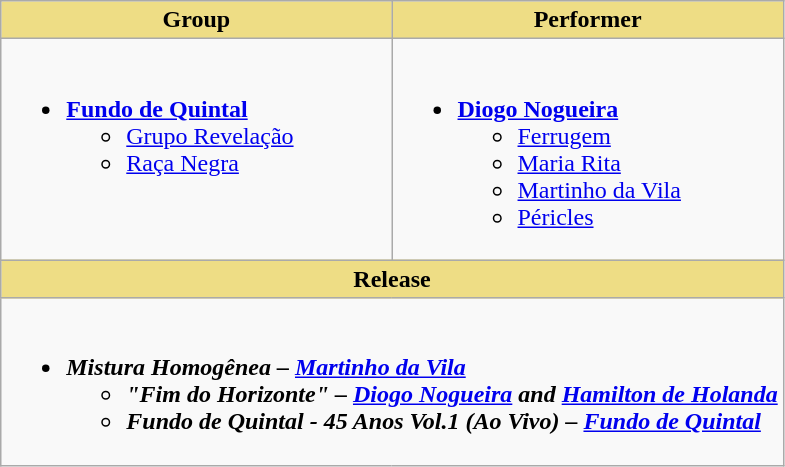<table class="wikitable" style="width=">
<tr>
<th style="background:#EEDD85; width:50%">Group</th>
<th style="background:#EEDD85; width:50%">Performer</th>
</tr>
<tr>
<td style="vertical-align:top"><br><ul><li><strong><a href='#'>Fundo de Quintal</a></strong><ul><li><a href='#'>Grupo Revelação</a></li><li><a href='#'>Raça Negra</a></li></ul></li></ul></td>
<td style="vertical-align:top"><br><ul><li><strong><a href='#'>Diogo Nogueira</a></strong><ul><li><a href='#'>Ferrugem</a></li><li><a href='#'>Maria Rita</a></li><li><a href='#'>Martinho da Vila</a></li><li><a href='#'>Péricles</a></li></ul></li></ul></td>
</tr>
<tr>
<th colspan="2" style="background:#EEDD85; width:50%">Release</th>
</tr>
<tr>
<td colspan="2" style="vertical-align:top"><br><ul><li><strong><em>Mistura Homogênea<em> – <a href='#'>Martinho da Vila</a><strong><ul><li>"Fim do Horizonte" – <a href='#'>Diogo Nogueira</a> and <a href='#'>Hamilton de Holanda</a></li><li></em>Fundo de Quintal - 45 Anos Vol.1 (Ao Vivo)<em> – <a href='#'>Fundo de Quintal</a></li></ul></li></ul></td>
</tr>
</table>
